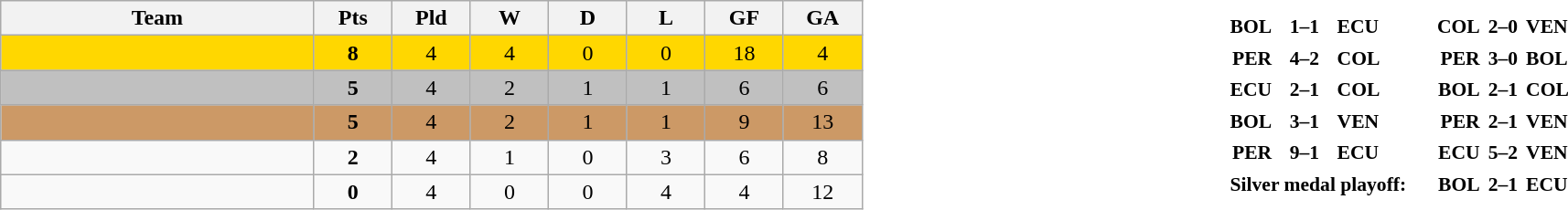<table cellpadding="0" cellspacing="0" width="100%">
<tr>
<td width="60%"><br><table class="wikitable" style="text-align: center;">
<tr>
<th width="20%">Team</th>
<th width="5%">Pts</th>
<th width="5%">Pld</th>
<th width="5%">W</th>
<th width="5%">D</th>
<th width="5%">L</th>
<th width="5%">GF</th>
<th width="5%">GA</th>
</tr>
<tr bgcolor="gold">
<td align="left"></td>
<td><strong>8</strong></td>
<td>4</td>
<td>4</td>
<td>0</td>
<td>0</td>
<td>18</td>
<td>4</td>
</tr>
<tr bgcolor="silver">
<td align="left"></td>
<td><strong>5</strong></td>
<td>4</td>
<td>2</td>
<td>1</td>
<td>1</td>
<td>6</td>
<td>6</td>
</tr>
<tr bgcolor="CC9966">
<td align="left"></td>
<td><strong>5</strong></td>
<td>4</td>
<td>2</td>
<td>1</td>
<td>1</td>
<td>9</td>
<td>13</td>
</tr>
<tr>
<td align="left"></td>
<td><strong>2</strong></td>
<td>4</td>
<td>1</td>
<td>0</td>
<td>3</td>
<td>6</td>
<td>8</td>
</tr>
<tr>
<td align="left"></td>
<td><strong>0</strong></td>
<td>4</td>
<td>0</td>
<td>0</td>
<td>4</td>
<td>4</td>
<td>12</td>
</tr>
</table>
</td>
<td width="40%"><br><table cellpadding="2" style="font-size:90%; margin: 0 auto;">
<tr>
<td width="20%" align="right"><strong>BOL</strong></td>
<td align="center"><strong>1–1</strong></td>
<td><strong>ECU</strong></td>
<td width="10%" align="right"><strong>COL</strong></td>
<td align="center"><strong>2–0</strong></td>
<td><strong>VEN</strong></td>
</tr>
<tr>
<td width="20%" align="right"><strong>PER</strong></td>
<td align="center"><strong>4–2</strong></td>
<td><strong>COL</strong></td>
<td width="10%" align="right"><strong>PER</strong></td>
<td align="center"><strong>3–0</strong></td>
<td><strong>BOL</strong></td>
</tr>
<tr>
<td width="20%" align="right"><strong>ECU</strong></td>
<td align="center"><strong>2–1</strong></td>
<td><strong>COL</strong></td>
<td width="10%" align="right"><strong>BOL</strong></td>
<td align="center"><strong>2–1</strong></td>
<td><strong>COL</strong></td>
</tr>
<tr>
<td width="20%" align="right"><strong>BOL</strong></td>
<td align="center"><strong>3–1</strong></td>
<td><strong>VEN</strong></td>
<td width="10%" align="right"><strong>PER</strong></td>
<td align="center"><strong>2–1</strong></td>
<td><strong>VEN</strong></td>
</tr>
<tr>
<td width="20%" align="right"><strong>PER</strong></td>
<td align="center"><strong>9–1</strong></td>
<td><strong>ECU</strong></td>
<td width="10%" align="right"><strong>ECU</strong></td>
<td align="center"><strong>5–2</strong></td>
<td><strong>VEN</strong></td>
</tr>
<tr>
<td colspan="3" align="right"><strong>Silver medal playoff:</strong></td>
<td width="20%" align="right"><strong>BOL</strong></td>
<td align="center"><strong>2–1</strong></td>
<td><strong>ECU</strong></td>
</tr>
</table>
</td>
</tr>
</table>
